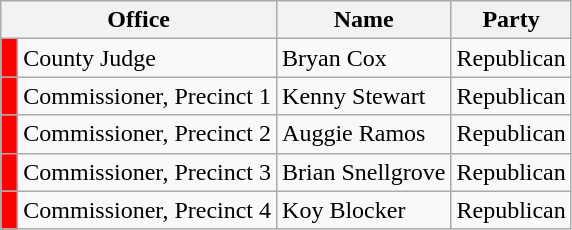<table class="wikitable">
<tr>
<th colspan="2">Office</th>
<th>Name</th>
<th>Party</th>
</tr>
<tr>
<td bgcolor="red"> </td>
<td>County Judge</td>
<td>Bryan Cox</td>
<td>Republican</td>
</tr>
<tr>
<td bgcolor="red"> </td>
<td>Commissioner, Precinct 1</td>
<td>Kenny Stewart</td>
<td>Republican</td>
</tr>
<tr>
<td bgcolor="red"> </td>
<td>Commissioner, Precinct 2</td>
<td>Auggie Ramos</td>
<td>Republican</td>
</tr>
<tr>
<td bgcolor="red"> </td>
<td>Commissioner, Precinct 3</td>
<td>Brian Snellgrove</td>
<td>Republican</td>
</tr>
<tr>
<td bgcolor="red"> </td>
<td>Commissioner, Precinct 4</td>
<td>Koy Blocker</td>
<td>Republican</td>
</tr>
</table>
